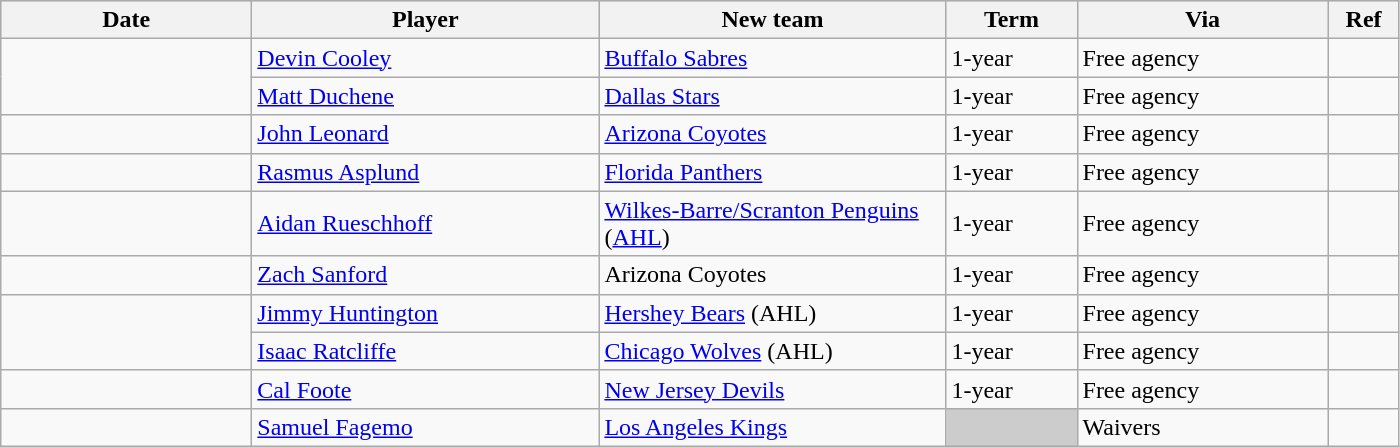<table class="wikitable">
<tr style="background:#ddd; text-align:center;">
<th style="width: 10em;">Date</th>
<th style="width: 14em;">Player</th>
<th style="width: 14em;">New team</th>
<th style="width: 5em;">Term</th>
<th style="width: 10em;">Via</th>
<th style="width: 2.5em;">Ref</th>
</tr>
<tr>
<td rowspan=2></td>
<td><a href='#'>Devin Cooley</a></td>
<td><a href='#'>Buffalo Sabres</a></td>
<td>1-year</td>
<td>Free agency</td>
<td></td>
</tr>
<tr>
<td><a href='#'>Matt Duchene</a></td>
<td><a href='#'>Dallas Stars</a></td>
<td>1-year</td>
<td>Free agency</td>
<td></td>
</tr>
<tr>
<td></td>
<td><a href='#'>John Leonard</a></td>
<td><a href='#'>Arizona Coyotes</a></td>
<td>1-year</td>
<td>Free agency</td>
<td></td>
</tr>
<tr>
<td></td>
<td><a href='#'>Rasmus Asplund</a></td>
<td><a href='#'>Florida Panthers</a></td>
<td>1-year</td>
<td>Free agency</td>
<td></td>
</tr>
<tr>
<td></td>
<td><a href='#'>Aidan Rueschhoff</a></td>
<td><a href='#'>Wilkes-Barre/Scranton Penguins</a> (<a href='#'>AHL</a>)</td>
<td>1-year</td>
<td>Free agency</td>
<td></td>
</tr>
<tr>
<td></td>
<td><a href='#'>Zach Sanford</a></td>
<td>Arizona Coyotes</td>
<td>1-year</td>
<td>Free agency</td>
<td></td>
</tr>
<tr>
<td rowspan=2></td>
<td><a href='#'>Jimmy Huntington</a></td>
<td><a href='#'>Hershey Bears</a> (AHL)</td>
<td>1-year</td>
<td>Free agency</td>
<td></td>
</tr>
<tr>
<td><a href='#'>Isaac Ratcliffe</a></td>
<td><a href='#'>Chicago Wolves</a> (AHL)</td>
<td>1-year</td>
<td>Free agency</td>
<td></td>
</tr>
<tr>
<td></td>
<td><a href='#'>Cal Foote</a></td>
<td><a href='#'>New Jersey Devils</a></td>
<td>1-year</td>
<td>Free agency</td>
<td></td>
</tr>
<tr>
<td></td>
<td><a href='#'>Samuel Fagemo</a></td>
<td><a href='#'>Los Angeles Kings</a></td>
<td style="background:#ccc;"></td>
<td>Waivers</td>
<td></td>
</tr>
</table>
